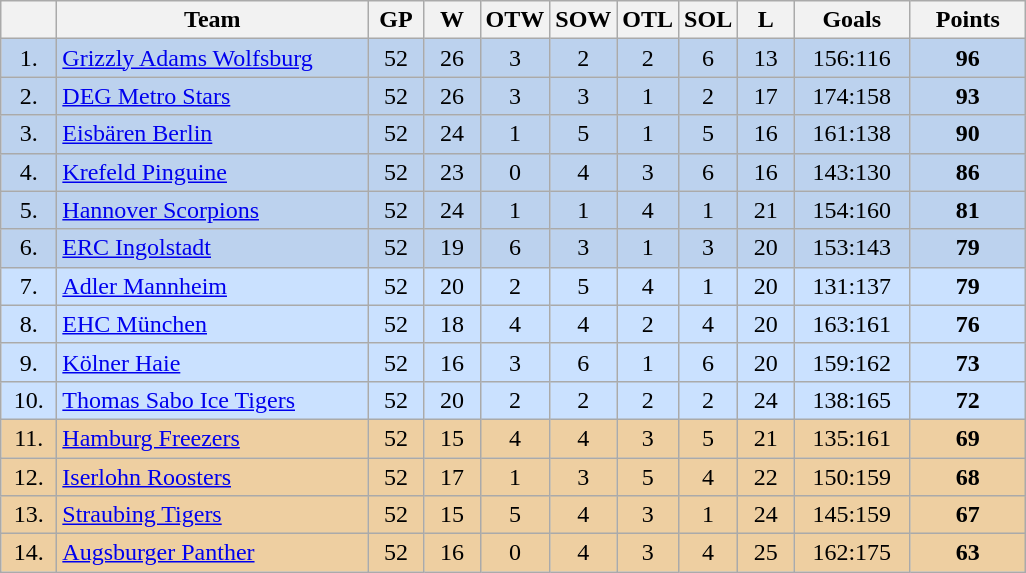<table class="wikitable">
<tr>
<th width="30"></th>
<th width="200">Team</th>
<th width="30">GP</th>
<th width="30">W</th>
<th width="30">OTW</th>
<th width="30">SOW</th>
<th width="30">OTL</th>
<th width="30">SOL</th>
<th width="30">L</th>
<th width="70">Goals</th>
<th width="70">Points</th>
</tr>
<tr bgcolor="#BCD2EE" align="center">
<td>1.</td>
<td align="left"><a href='#'>Grizzly Adams Wolfsburg</a></td>
<td>52</td>
<td>26</td>
<td>3</td>
<td>2</td>
<td>2</td>
<td>6</td>
<td>13</td>
<td>156:116</td>
<td><strong>96</strong></td>
</tr>
<tr bgcolor="#BCD2EE" align="center">
<td>2.</td>
<td align="left"><a href='#'>DEG Metro Stars</a></td>
<td>52</td>
<td>26</td>
<td>3</td>
<td>3</td>
<td>1</td>
<td>2</td>
<td>17</td>
<td>174:158</td>
<td><strong>93</strong></td>
</tr>
<tr bgcolor="#BCD2EE" align="center">
<td>3.</td>
<td align="left"><a href='#'>Eisbären Berlin</a></td>
<td>52</td>
<td>24</td>
<td>1</td>
<td>5</td>
<td>1</td>
<td>5</td>
<td>16</td>
<td>161:138</td>
<td><strong>90</strong></td>
</tr>
<tr bgcolor="#BCD2EE" align="center">
<td>4.</td>
<td align="left"><a href='#'>Krefeld Pinguine</a></td>
<td>52</td>
<td>23</td>
<td>0</td>
<td>4</td>
<td>3</td>
<td>6</td>
<td>16</td>
<td>143:130</td>
<td><strong>86</strong></td>
</tr>
<tr bgcolor="#BCD2EE" align="center">
<td>5.</td>
<td align="left"><a href='#'>Hannover Scorpions</a></td>
<td>52</td>
<td>24</td>
<td>1</td>
<td>1</td>
<td>4</td>
<td>1</td>
<td>21</td>
<td>154:160</td>
<td><strong>81</strong></td>
</tr>
<tr bgcolor="#BCD2EE" align="center">
<td>6.</td>
<td align="left"><a href='#'>ERC Ingolstadt</a></td>
<td>52</td>
<td>19</td>
<td>6</td>
<td>3</td>
<td>1</td>
<td>3</td>
<td>20</td>
<td>153:143</td>
<td><strong>79</strong></td>
</tr>
<tr bgcolor="#CAE1FF" align="center">
<td>7.</td>
<td align="left"><a href='#'>Adler Mannheim</a></td>
<td>52</td>
<td>20</td>
<td>2</td>
<td>5</td>
<td>4</td>
<td>1</td>
<td>20</td>
<td>131:137</td>
<td><strong>79</strong></td>
</tr>
<tr bgcolor="#CAE1FF" align="center">
<td>8.</td>
<td align="left"><a href='#'>EHC München</a></td>
<td>52</td>
<td>18</td>
<td>4</td>
<td>4</td>
<td>2</td>
<td>4</td>
<td>20</td>
<td>163:161</td>
<td><strong>76</strong></td>
</tr>
<tr bgcolor="#CAE1FF" align="center">
<td>9.</td>
<td align="left"><a href='#'>Kölner Haie</a></td>
<td>52</td>
<td>16</td>
<td>3</td>
<td>6</td>
<td>1</td>
<td>6</td>
<td>20</td>
<td>159:162</td>
<td><strong>73</strong></td>
</tr>
<tr bgcolor="#CAE1FF" align="center">
<td>10.</td>
<td align="left"><a href='#'>Thomas Sabo Ice Tigers</a></td>
<td>52</td>
<td>20</td>
<td>2</td>
<td>2</td>
<td>2</td>
<td>2</td>
<td>24</td>
<td>138:165</td>
<td><strong>72</strong></td>
</tr>
<tr bgcolor="#EECFA1" align="center">
<td>11.</td>
<td align="left"><a href='#'>Hamburg Freezers</a></td>
<td>52</td>
<td>15</td>
<td>4</td>
<td>4</td>
<td>3</td>
<td>5</td>
<td>21</td>
<td>135:161</td>
<td><strong>69</strong></td>
</tr>
<tr bgcolor="#EECFA1" align="center">
<td>12.</td>
<td align="left"><a href='#'>Iserlohn Roosters</a></td>
<td>52</td>
<td>17</td>
<td>1</td>
<td>3</td>
<td>5</td>
<td>4</td>
<td>22</td>
<td>150:159</td>
<td><strong>68</strong></td>
</tr>
<tr bgcolor="#EECFA1" align="center">
<td>13.</td>
<td align="left"><a href='#'>Straubing Tigers</a></td>
<td>52</td>
<td>15</td>
<td>5</td>
<td>4</td>
<td>3</td>
<td>1</td>
<td>24</td>
<td>145:159</td>
<td><strong>67</strong></td>
</tr>
<tr bgcolor="#EECFA1" align="center">
<td>14.</td>
<td align="left"><a href='#'>Augsburger Panther</a></td>
<td>52</td>
<td>16</td>
<td>0</td>
<td>4</td>
<td>3</td>
<td>4</td>
<td>25</td>
<td>162:175</td>
<td><strong>63</strong></td>
</tr>
</table>
